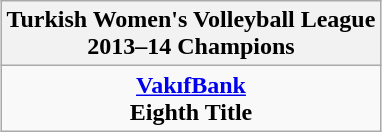<table class=wikitable style="text-align:center; margin:auto">
<tr>
<th>Turkish Women's Volleyball League<br> 2013–14  Champions</th>
</tr>
<tr>
<td><strong><a href='#'>VakıfBank</a></strong> <br> <strong>Eighth Title</strong></td>
</tr>
</table>
